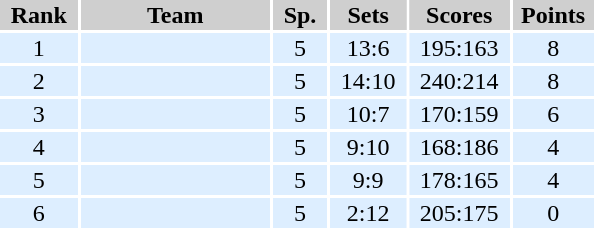<table style="width:400px; float:right; text-align:center;">
<tr bgcolor="#CFCFCF">
<th width="5%" bgcolor="#CFCFCF">Rank</th>
<th width="20%" bgcolor="#CFCFCF">Team</th>
<th width="5%" bgcolor="#CFCFCF">Sp.</th>
<th width="5%" bgcolor="#CFCFCF">Sets</th>
<th width="5%" bgcolor="#CFCFCF">Scores</th>
<th width="4%" bgcolor="#CFCFCF">Points</th>
</tr>
<tr bgcolor="#DDEEFF">
<td>1</td>
<td align="left"><strong></strong></td>
<td>5</td>
<td>13:6</td>
<td>195:163</td>
<td>8</td>
</tr>
<tr bgcolor="#DDEEFF">
<td>2</td>
<td align="left"><strong></strong></td>
<td>5</td>
<td>14:10</td>
<td>240:214</td>
<td>8</td>
</tr>
<tr bgcolor="#DDEEFF">
<td>3</td>
<td align="left"><strong></strong></td>
<td>5</td>
<td>10:7</td>
<td>170:159</td>
<td>6</td>
</tr>
<tr bgcolor="#DDEEFF">
<td>4</td>
<td align="left"><strong></strong></td>
<td>5</td>
<td>9:10</td>
<td>168:186</td>
<td>4</td>
</tr>
<tr bgcolor="#DDEEFF">
<td>5</td>
<td align="left"><strong></strong></td>
<td>5</td>
<td>9:9</td>
<td>178:165</td>
<td>4</td>
</tr>
<tr bgcolor="#DDEEFF">
<td>6</td>
<td align="left"><strong></strong></td>
<td>5</td>
<td>2:12</td>
<td>205:175</td>
<td>0</td>
</tr>
</table>
